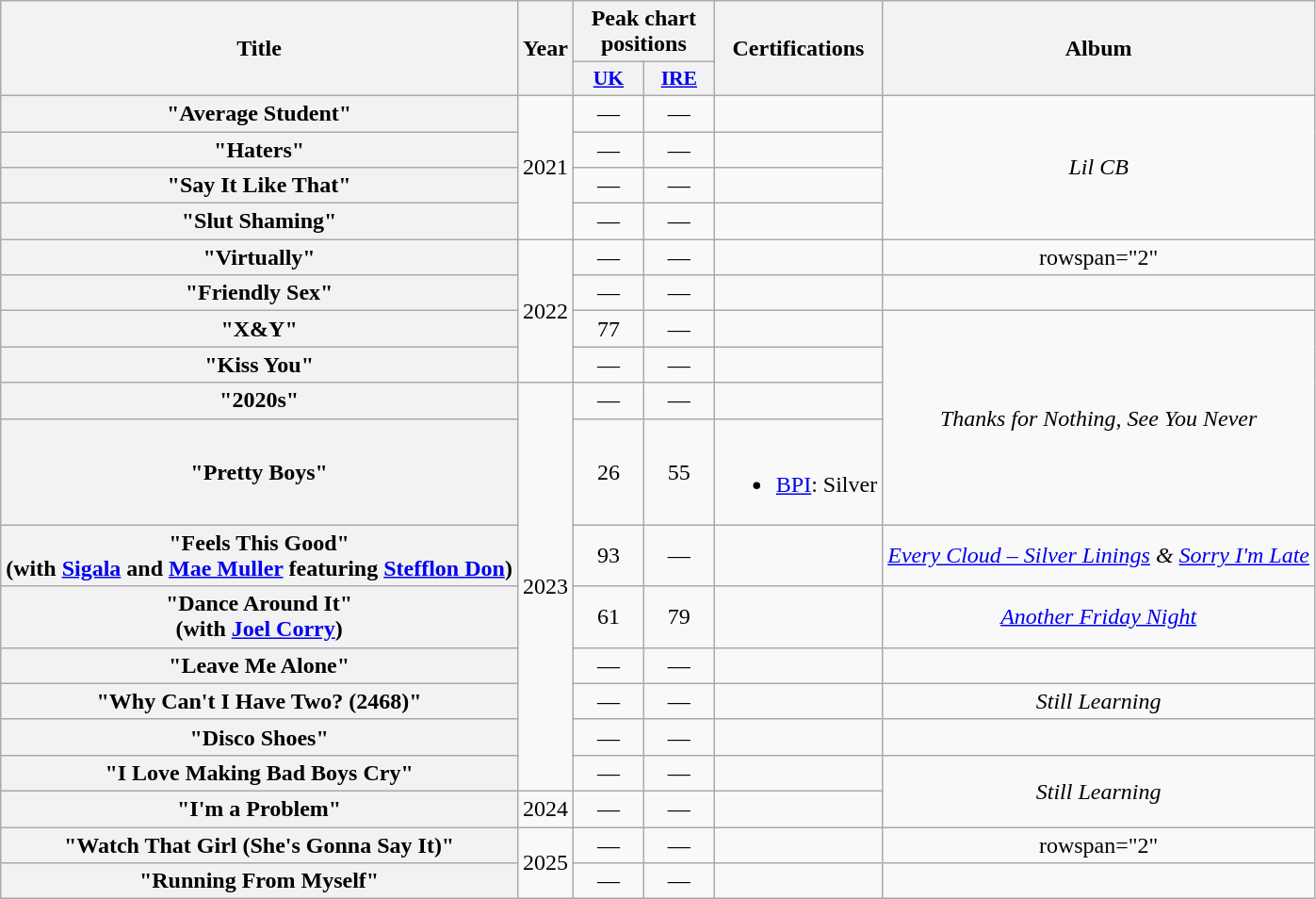<table class="wikitable plainrowheaders" style="text-align:center">
<tr>
<th scope="col" rowspan="2">Title</th>
<th scope="col" rowspan="2">Year</th>
<th scope="col" colspan="2">Peak chart positions</th>
<th scope="col" rowspan="2">Certifications</th>
<th scope="col" rowspan="2">Album</th>
</tr>
<tr>
<th scope="col" style="width:3em;font-size:90%;"><a href='#'>UK</a><br></th>
<th scope="col" style="width:3em;font-size:90%;"><a href='#'>IRE</a><br></th>
</tr>
<tr>
<th scope="row">"Average Student"</th>
<td rowspan="4">2021</td>
<td>—</td>
<td>—</td>
<td></td>
<td rowspan="4"><em>Lil CB</em></td>
</tr>
<tr>
<th scope="row">"Haters"</th>
<td>—</td>
<td>—</td>
<td></td>
</tr>
<tr>
<th scope="row">"Say It Like That"</th>
<td>—</td>
<td>—</td>
<td></td>
</tr>
<tr>
<th scope="row">"Slut Shaming"</th>
<td>—</td>
<td>—</td>
<td></td>
</tr>
<tr>
<th scope="row">"Virtually"</th>
<td rowspan="4">2022</td>
<td>—</td>
<td>—</td>
<td></td>
<td>rowspan="2" </td>
</tr>
<tr>
<th scope="row">"Friendly Sex"</th>
<td>—</td>
<td>—</td>
<td></td>
</tr>
<tr>
<th scope="row">"X&Y"</th>
<td>77</td>
<td>—</td>
<td></td>
<td rowspan="4"><em>Thanks for Nothing, See You Never</em></td>
</tr>
<tr>
<th scope="row">"Kiss You"</th>
<td>—</td>
<td>—</td>
<td></td>
</tr>
<tr>
<th scope="row">"2020s"</th>
<td rowspan="8">2023</td>
<td>—</td>
<td>—</td>
<td></td>
</tr>
<tr>
<th scope="row">"Pretty Boys"</th>
<td>26</td>
<td>55</td>
<td><br><ul><li><a href='#'>BPI</a>: Silver</li></ul></td>
</tr>
<tr>
<th scope="row">"Feels This Good"<br><span>(with <a href='#'>Sigala</a> and <a href='#'>Mae Muller</a> featuring <a href='#'>Stefflon Don</a>)</span></th>
<td>93</td>
<td>—</td>
<td></td>
<td><em><a href='#'>Every Cloud – Silver Linings</a> & <a href='#'>Sorry I'm Late</a></em></td>
</tr>
<tr>
<th scope="row">"Dance Around It"<br><span>(with <a href='#'>Joel Corry</a>)</span></th>
<td>61</td>
<td>79</td>
<td></td>
<td><em><a href='#'>Another Friday Night</a></em></td>
</tr>
<tr>
<th scope="row">"Leave Me Alone"</th>
<td>—</td>
<td>—</td>
<td></td>
<td></td>
</tr>
<tr>
<th scope="row">"Why Can't I Have Two? (2468)"</th>
<td>—</td>
<td>—</td>
<td></td>
<td><em>Still Learning</em></td>
</tr>
<tr>
<th scope="row">"Disco Shoes"</th>
<td>—</td>
<td>—</td>
<td></td>
<td></td>
</tr>
<tr>
<th scope="row">"I Love Making Bad Boys Cry"</th>
<td>—</td>
<td>—</td>
<td></td>
<td rowspan="2"><em>Still Learning</em></td>
</tr>
<tr>
<th scope="row">"I'm a Problem"</th>
<td>2024</td>
<td>—</td>
<td>—</td>
<td></td>
</tr>
<tr>
<th scope="row">"Watch That Girl (She's Gonna Say It)"</th>
<td rowspan="2">2025</td>
<td>—</td>
<td>—</td>
<td></td>
<td>rowspan="2" </td>
</tr>
<tr>
<th scope="row">"Running From Myself"</th>
<td>—</td>
<td>—</td>
<td></td>
</tr>
</table>
